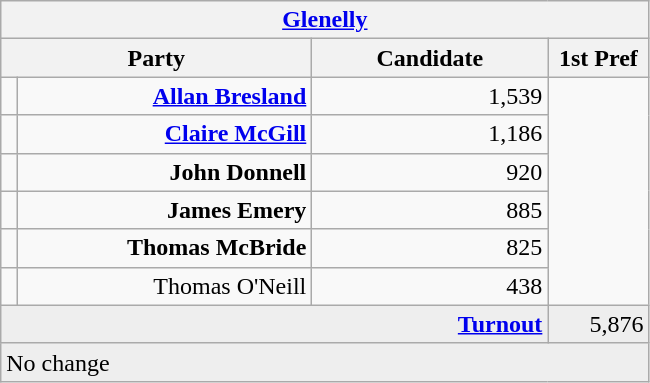<table class="wikitable">
<tr>
<th colspan="4" align="center"><a href='#'>Glenelly</a></th>
</tr>
<tr>
<th colspan="2" align="center" width=200>Party</th>
<th width=150>Candidate</th>
<th width=60>1st Pref</th>
</tr>
<tr>
<td></td>
<td align="right"><strong><a href='#'>Allan Bresland</a></strong></td>
<td align="right">1,539</td>
</tr>
<tr>
<td></td>
<td align="right"><strong><a href='#'>Claire McGill</a></strong></td>
<td align="right">1,186</td>
</tr>
<tr>
<td></td>
<td align="right"><strong>John Donnell</strong></td>
<td align="right">920</td>
</tr>
<tr>
<td></td>
<td align="right"><strong>James Emery</strong></td>
<td align="right">885</td>
</tr>
<tr>
<td></td>
<td align="right"><strong>Thomas McBride</strong></td>
<td align="right">825</td>
</tr>
<tr>
<td></td>
<td align="right">Thomas O'Neill</td>
<td align="right">438</td>
</tr>
<tr bgcolor="EEEEEE">
<td colspan=3 align="right"><strong><a href='#'>Turnout</a></strong></td>
<td align="right">5,876</td>
</tr>
<tr>
<td colspan=4 bgcolor="EEEEEE">No change</td>
</tr>
</table>
